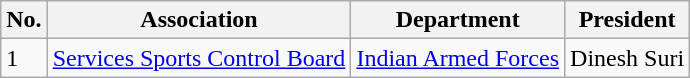<table class="wikitable sortable">
<tr>
<th>No.</th>
<th>Association</th>
<th>Department</th>
<th>President</th>
</tr>
<tr>
<td>1</td>
<td><a href='#'>Services Sports Control Board</a></td>
<td><a href='#'>Indian Armed Forces</a></td>
<td>Dinesh Suri</td>
</tr>
</table>
